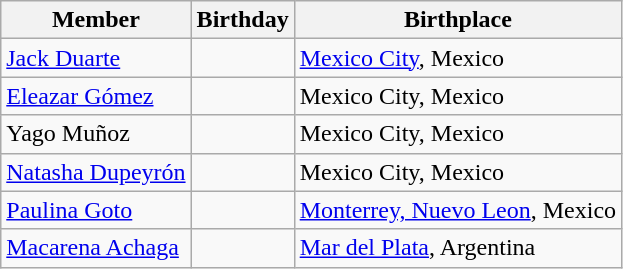<table class="wikitable">
<tr>
<th>Member</th>
<th>Birthday</th>
<th>Birthplace</th>
</tr>
<tr>
<td><a href='#'>Jack Duarte</a></td>
<td></td>
<td><a href='#'>Mexico City</a>, Mexico</td>
</tr>
<tr>
<td><a href='#'>Eleazar Gómez</a></td>
<td></td>
<td>Mexico City, Mexico</td>
</tr>
<tr>
<td>Yago Muñoz</td>
<td></td>
<td>Mexico City, Mexico</td>
</tr>
<tr>
<td><a href='#'>Natasha Dupeyrón</a></td>
<td></td>
<td>Mexico City, Mexico</td>
</tr>
<tr>
<td><a href='#'>Paulina Goto</a></td>
<td></td>
<td><a href='#'>Monterrey, Nuevo Leon</a>, Mexico</td>
</tr>
<tr>
<td><a href='#'>Macarena Achaga</a></td>
<td></td>
<td><a href='#'>Mar del Plata</a>, Argentina</td>
</tr>
</table>
